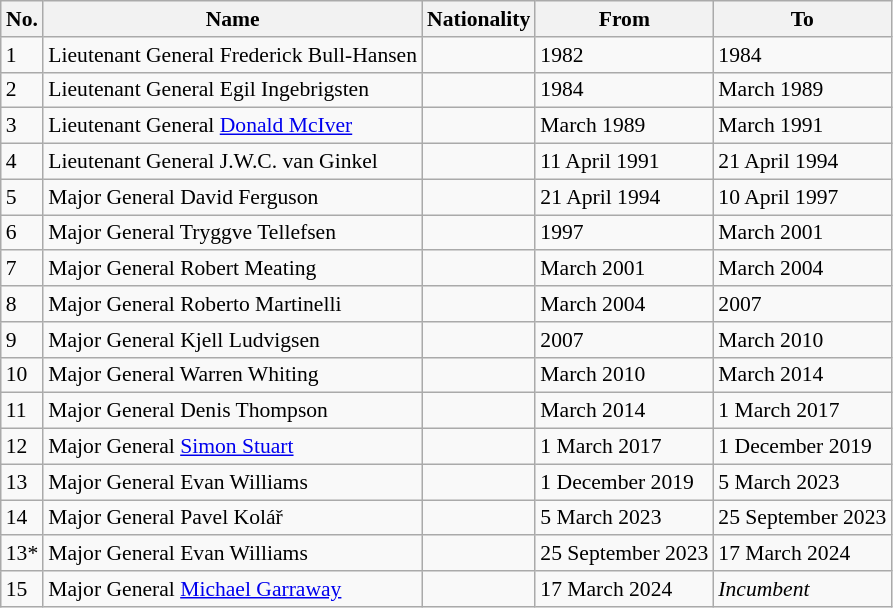<table class="wikitable" style="font-size:90%; text-align:left;">
<tr>
<th>No.</th>
<th>Name</th>
<th>Nationality</th>
<th>From</th>
<th>To</th>
</tr>
<tr>
<td>1</td>
<td>Lieutenant General Frederick Bull-Hansen</td>
<td></td>
<td>1982</td>
<td>1984</td>
</tr>
<tr>
<td>2</td>
<td>Lieutenant General Egil Ingebrigsten</td>
<td></td>
<td>1984</td>
<td>March 1989</td>
</tr>
<tr>
<td>3</td>
<td>Lieutenant General <a href='#'>Donald McIver</a></td>
<td></td>
<td>March 1989</td>
<td>March 1991</td>
</tr>
<tr>
<td>4</td>
<td>Lieutenant General J.W.C. van Ginkel</td>
<td></td>
<td>11 April 1991</td>
<td>21 April 1994</td>
</tr>
<tr>
<td>5</td>
<td>Major General David Ferguson</td>
<td></td>
<td>21 April 1994</td>
<td>10 April 1997</td>
</tr>
<tr>
<td>6</td>
<td>Major General Tryggve Tellefsen</td>
<td></td>
<td>1997</td>
<td>March 2001</td>
</tr>
<tr>
<td>7</td>
<td>Major General Robert Meating</td>
<td></td>
<td>March 2001</td>
<td>March 2004</td>
</tr>
<tr>
<td>8</td>
<td>Major General Roberto Martinelli</td>
<td></td>
<td>March 2004</td>
<td>2007</td>
</tr>
<tr>
<td>9</td>
<td>Major General Kjell Ludvigsen</td>
<td></td>
<td>2007</td>
<td>March 2010</td>
</tr>
<tr>
<td>10</td>
<td>Major General Warren Whiting</td>
<td></td>
<td>March 2010</td>
<td>March 2014</td>
</tr>
<tr>
<td>11</td>
<td>Major General Denis Thompson</td>
<td></td>
<td>March 2014</td>
<td>1 March 2017</td>
</tr>
<tr>
<td>12</td>
<td>Major General <a href='#'>Simon Stuart</a></td>
<td></td>
<td>1 March 2017</td>
<td>1 December 2019</td>
</tr>
<tr>
<td>13</td>
<td>Major General Evan Williams</td>
<td></td>
<td>1 December 2019</td>
<td>5 March 2023</td>
</tr>
<tr>
<td>14</td>
<td>Major General Pavel Kolář</td>
<td></td>
<td>5 March 2023</td>
<td>25 September 2023</td>
</tr>
<tr>
<td>13*</td>
<td>Major General Evan Williams</td>
<td></td>
<td>25 September 2023</td>
<td>17 March 2024</td>
</tr>
<tr>
<td>15</td>
<td>Major General <a href='#'>Michael Garraway</a></td>
<td></td>
<td>17 March 2024</td>
<td><em>Incumbent</em></td>
</tr>
</table>
